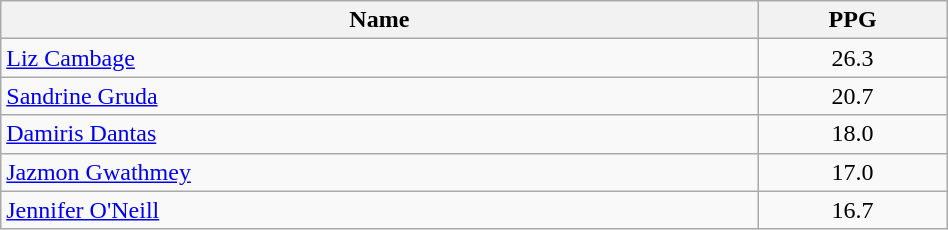<table class=wikitable width="50%">
<tr>
<th width="80%">Name</th>
<th width="20%">PPG</th>
</tr>
<tr>
<td> <a href='#'>Liz Cambage</a></td>
<td align=center>26.3</td>
</tr>
<tr>
<td> <a href='#'>Sandrine Gruda</a></td>
<td align=center>20.7</td>
</tr>
<tr>
<td> <a href='#'>Damiris Dantas</a></td>
<td align=center>18.0</td>
</tr>
<tr>
<td> <a href='#'>Jazmon Gwathmey</a></td>
<td align=center>17.0</td>
</tr>
<tr>
<td> <a href='#'>Jennifer O'Neill</a></td>
<td align=center>16.7</td>
</tr>
</table>
